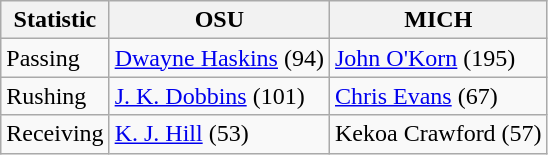<table class="wikitable">
<tr>
<th>Statistic</th>
<th>OSU</th>
<th>MICH</th>
</tr>
<tr>
<td>Passing</td>
<td><a href='#'>Dwayne Haskins</a> (94)</td>
<td><a href='#'>John O'Korn</a> (195)</td>
</tr>
<tr>
<td>Rushing</td>
<td><a href='#'>J. K. Dobbins</a> (101)</td>
<td><a href='#'>Chris Evans</a> (67)</td>
</tr>
<tr>
<td>Receiving</td>
<td><a href='#'>K. J. Hill</a> (53)</td>
<td>Kekoa Crawford (57)</td>
</tr>
</table>
